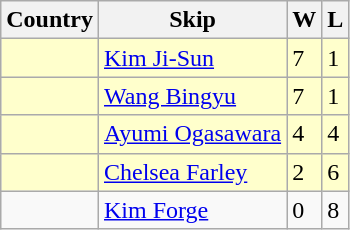<table class=wikitable>
<tr>
<th>Country</th>
<th>Skip</th>
<th>W</th>
<th>L</th>
</tr>
<tr bgcolor=#ffffcc>
<td></td>
<td><a href='#'>Kim Ji-Sun</a></td>
<td>7</td>
<td>1</td>
</tr>
<tr bgcolor=#ffffcc>
<td></td>
<td><a href='#'>Wang Bingyu</a></td>
<td>7</td>
<td>1</td>
</tr>
<tr bgcolor=#ffffcc>
<td></td>
<td><a href='#'>Ayumi Ogasawara</a></td>
<td>4</td>
<td>4</td>
</tr>
<tr bgcolor=#ffffcc>
<td></td>
<td><a href='#'>Chelsea Farley</a></td>
<td>2</td>
<td>6</td>
</tr>
<tr>
<td></td>
<td><a href='#'>Kim Forge</a></td>
<td>0</td>
<td>8</td>
</tr>
</table>
